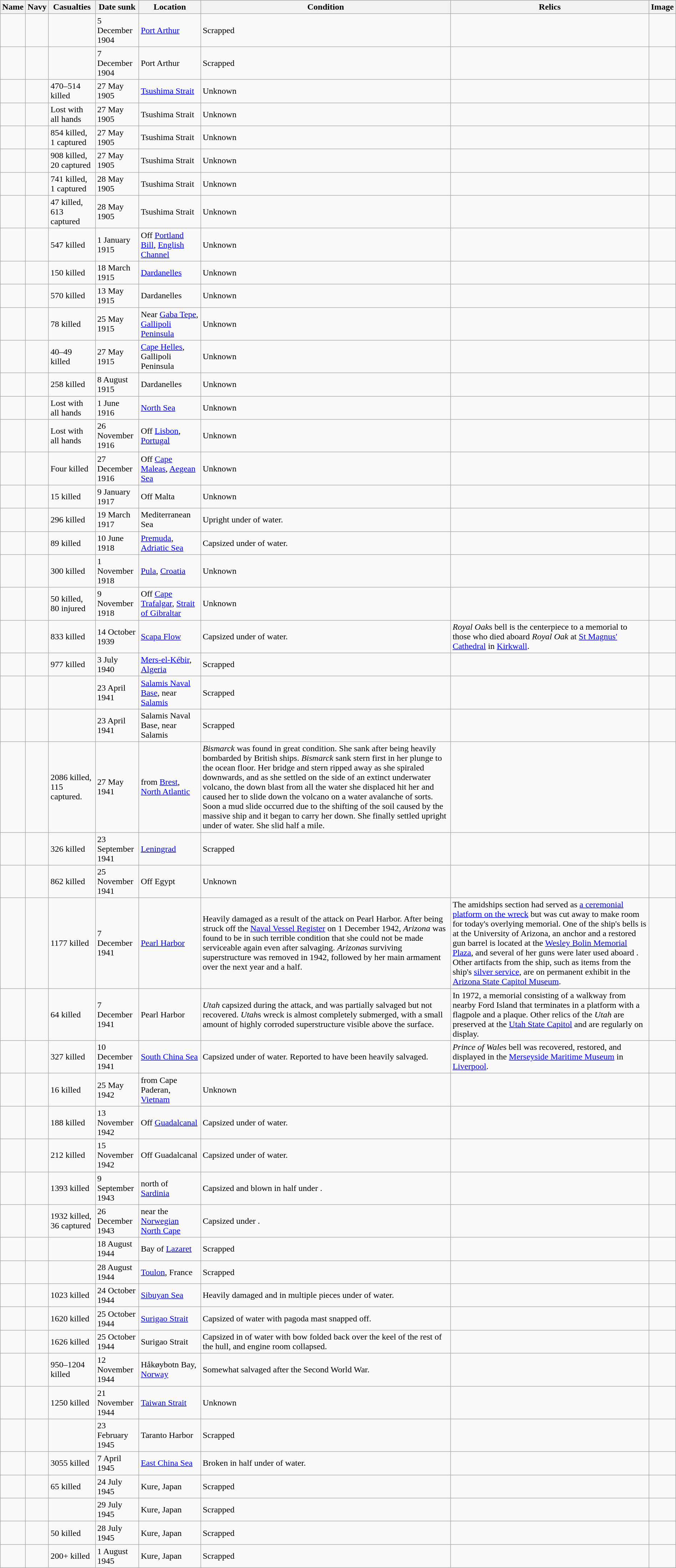<table class="wikitable sortable" style="width:100%;">
<tr>
<th scope="col">Name</th>
<th scope="col">Navy</th>
<th scope="col">Casualties</th>
<th scope="col">Date sunk</th>
<th scope="col">Location</th>
<th scope="col">Condition</th>
<th scope="col">Relics</th>
<th scope="col">Image</th>
</tr>
<tr>
<td></td>
<td></td>
<td></td>
<td>5 December 1904</td>
<td><a href='#'>Port Arthur</a></td>
<td>Scrapped</td>
<td></td>
<td></td>
</tr>
<tr>
<td></td>
<td></td>
<td></td>
<td>7 December 1904</td>
<td>Port Arthur</td>
<td>Scrapped</td>
<td></td>
<td></td>
</tr>
<tr>
<td></td>
<td></td>
<td>470–514 killed</td>
<td>27 May 1905</td>
<td><a href='#'>Tsushima Strait</a></td>
<td>Unknown</td>
<td></td>
<td></td>
</tr>
<tr>
<td></td>
<td></td>
<td>Lost with all hands</td>
<td>27 May 1905</td>
<td>Tsushima Strait</td>
<td>Unknown</td>
<td></td>
<td></td>
</tr>
<tr>
<td></td>
<td></td>
<td>854 killed, 1 captured</td>
<td>27 May 1905</td>
<td>Tsushima Strait</td>
<td>Unknown</td>
<td></td>
<td></td>
</tr>
<tr>
<td></td>
<td></td>
<td>908 killed, 20 captured</td>
<td>27 May 1905</td>
<td>Tsushima Strait</td>
<td>Unknown</td>
<td></td>
<td></td>
</tr>
<tr>
<td></td>
<td></td>
<td>741 killed, 1 captured</td>
<td>28 May 1905</td>
<td>Tsushima Strait</td>
<td>Unknown</td>
<td></td>
<td></td>
</tr>
<tr>
<td></td>
<td></td>
<td>47 killed, 613 captured</td>
<td>28 May 1905</td>
<td>Tsushima Strait</td>
<td>Unknown</td>
<td></td>
<td></td>
</tr>
<tr>
<td></td>
<td></td>
<td>547 killed</td>
<td>1 January 1915</td>
<td> Off <a href='#'>Portland Bill</a>, <a href='#'>English Channel</a></td>
<td>Unknown</td>
<td></td>
<td></td>
</tr>
<tr>
<td></td>
<td></td>
<td>150 killed</td>
<td>18 March 1915</td>
<td><a href='#'>Dardanelles</a></td>
<td>Unknown</td>
<td></td>
<td></td>
</tr>
<tr>
<td></td>
<td></td>
<td>570 killed</td>
<td>13 May 1915</td>
<td>Dardanelles</td>
<td>Unknown</td>
<td></td>
<td></td>
</tr>
<tr>
<td></td>
<td></td>
<td>78 killed</td>
<td>25 May 1915</td>
<td>Near <a href='#'>Gaba Tepe</a>, <a href='#'>Gallipoli Peninsula</a></td>
<td>Unknown</td>
<td></td>
<td></td>
</tr>
<tr>
<td></td>
<td></td>
<td>40–49 killed</td>
<td>27 May 1915</td>
<td> <a href='#'>Cape Helles</a>, Gallipoli Peninsula</td>
<td>Unknown</td>
<td></td>
<td></td>
</tr>
<tr>
<td></td>
<td></td>
<td>258 killed</td>
<td>8 August 1915</td>
<td>Dardanelles</td>
<td>Unknown</td>
<td></td>
<td></td>
</tr>
<tr>
<td></td>
<td></td>
<td>Lost with all hands</td>
<td>1 June 1916</td>
<td><a href='#'>North Sea</a></td>
<td>Unknown</td>
<td></td>
<td></td>
</tr>
<tr>
<td></td>
<td></td>
<td>Lost with all hands</td>
<td>26 November 1916</td>
<td> Off <a href='#'>Lisbon</a>, <a href='#'>Portugal</a></td>
<td>Unknown</td>
<td></td>
<td></td>
</tr>
<tr>
<td></td>
<td></td>
<td>Four killed</td>
<td>27 December 1916</td>
<td> Off <a href='#'>Cape Maleas</a>, <a href='#'>Aegean Sea</a></td>
<td>Unknown</td>
<td></td>
<td></td>
</tr>
<tr>
<td></td>
<td></td>
<td>15 killed</td>
<td>9 January 1917</td>
<td> Off Malta</td>
<td>Unknown</td>
<td></td>
<td></td>
</tr>
<tr>
<td></td>
<td></td>
<td>296 killed</td>
<td>19 March 1917</td>
<td> Mediterranean Sea</td>
<td>Upright under  of water.</td>
<td></td>
<td></td>
</tr>
<tr>
<td></td>
<td></td>
<td>89 killed</td>
<td>10 June 1918</td>
<td> <a href='#'>Premuda</a>, <a href='#'>Adriatic Sea</a></td>
<td>Capsized under  of water.</td>
<td></td>
<td></td>
</tr>
<tr>
<td></td>
<td></td>
<td>300 killed</td>
<td>1 November 1918</td>
<td> <a href='#'>Pula</a>, <a href='#'>Croatia</a></td>
<td>Unknown</td>
<td></td>
<td></td>
</tr>
<tr>
<td></td>
<td></td>
<td>50 killed, 80 injured</td>
<td>9 November 1918</td>
<td> Off <a href='#'>Cape Trafalgar</a>, <a href='#'>Strait of Gibraltar</a></td>
<td>Unknown</td>
<td></td>
<td></td>
</tr>
<tr>
<td></td>
<td></td>
<td>833 killed</td>
<td>14 October 1939</td>
<td> <a href='#'>Scapa Flow</a></td>
<td>Capsized under  of water.</td>
<td><em>Royal Oak</em>s bell is the centerpiece to a memorial to those who died aboard <em>Royal Oak</em> at <a href='#'>St Magnus' Cathedral</a> in <a href='#'>Kirkwall</a>.</td>
<td></td>
</tr>
<tr>
<td></td>
<td></td>
<td>977 killed</td>
<td>3 July 1940</td>
<td><a href='#'>Mers-el-Kébir</a>, <a href='#'>Algeria</a></td>
<td>Scrapped</td>
<td></td>
<td></td>
</tr>
<tr>
<td></td>
<td></td>
<td></td>
<td>23 April 1941</td>
<td><a href='#'>Salamis Naval Base</a>, near <a href='#'>Salamis</a></td>
<td>Scrapped</td>
<td></td>
<td></td>
</tr>
<tr>
<td></td>
<td></td>
<td></td>
<td>23 April 1941</td>
<td>Salamis Naval Base, near Salamis</td>
<td>Scrapped</td>
<td></td>
<td></td>
</tr>
<tr>
<td></td>
<td></td>
<td>2086 killed, 115 captured.</td>
<td>27 May 1941</td>
<td>  from <a href='#'>Brest</a>, <a href='#'>North Atlantic</a></td>
<td><em>Bismarck</em> was found in great condition. She sank after being heavily bombarded by British ships. <em>Bismarck</em> sank stern first in her plunge to the ocean floor. Her bridge and stern ripped away as she spiraled downwards, and as she settled on the side of an extinct underwater volcano, the down blast from all the water she displaced hit her and caused her to slide down the volcano on a water avalanche of sorts. Soon a mud slide occurred due to the shifting of the soil caused by the massive ship and it began to carry her down. She finally settled upright under  of water. She slid half a mile.</td>
<td></td>
<td></td>
</tr>
<tr>
<td></td>
<td></td>
<td>326 killed</td>
<td>23 September 1941</td>
<td><a href='#'>Leningrad</a></td>
<td>Scrapped</td>
<td></td>
<td></td>
</tr>
<tr>
<td></td>
<td></td>
<td>862 killed</td>
<td>25 November 1941</td>
<td> Off Egypt</td>
<td>Unknown</td>
<td></td>
<td></td>
</tr>
<tr>
<td></td>
<td></td>
<td>1177 killed</td>
<td>7 December 1941</td>
<td> <a href='#'>Pearl Harbor</a></td>
<td>Heavily damaged as a result of the attack on Pearl Harbor. After being struck off the <a href='#'>Naval Vessel Register</a> on 1 December 1942, <em>Arizona</em> was found to be in such terrible condition that she could not be made serviceable again even after salvaging. <em>Arizona</em>s surviving superstructure was removed in 1942, followed by her main armament over the next year and a half.</td>
<td>The amidships section had served as <a href='#'>a ceremonial platform on the wreck</a> but was cut away to make room for today's overlying memorial. One of the ship's bells is at the University of Arizona, an anchor and a restored gun barrel is located at the <a href='#'>Wesley Bolin Memorial Plaza</a>, and several of her guns were later used aboard . Other artifacts from the ship, such as items from the ship's <a href='#'>silver service</a>, are on permanent exhibit in the <a href='#'>Arizona State Capitol Museum</a>.</td>
<td></td>
</tr>
<tr>
<td></td>
<td></td>
<td>64 killed</td>
<td>7 December 1941</td>
<td> Pearl Harbor</td>
<td><em>Utah</em> capsized during the attack, and was partially salvaged but not recovered. <em>Utah</em>s wreck is almost completely submerged, with a small amount of highly corroded superstructure visible above the surface.</td>
<td>In 1972, a memorial consisting of a  walkway from nearby Ford Island that terminates in a platform with a flagpole and a plaque. Other relics of the <em>Utah</em> are preserved at the <a href='#'>Utah State Capitol</a> and are regularly on display.</td>
<td></td>
</tr>
<tr>
<td></td>
<td></td>
<td>327 killed</td>
<td>10 December 1941</td>
<td> <a href='#'>South China Sea</a></td>
<td>Capsized under  of water. Reported to have been heavily salvaged.</td>
<td><em>Prince of Wale</em>s bell was recovered, restored, and displayed in the <a href='#'>Merseyside Maritime Museum</a> in <a href='#'>Liverpool</a>.</td>
<td></td>
</tr>
<tr>
<td></td>
<td></td>
<td>16 killed</td>
<td>25 May 1942</td>
<td>  from Cape Paderan, <a href='#'>Vietnam</a></td>
<td>Unknown</td>
<td></td>
<td></td>
</tr>
<tr>
<td></td>
<td></td>
<td>188 killed</td>
<td>13 November 1942</td>
<td> Off <a href='#'>Guadalcanal</a></td>
<td>Capsized under  of water.</td>
<td></td>
<td></td>
</tr>
<tr>
<td></td>
<td></td>
<td>212 killed</td>
<td>15 November 1942</td>
<td>Off Guadalcanal</td>
<td>Capsized under  of water.</td>
<td></td>
<td></td>
</tr>
<tr>
<td></td>
<td></td>
<td>1393 killed</td>
<td>9 September 1943</td>
<td>  north of <a href='#'>Sardinia</a></td>
<td>Capsized and blown in half under .</td>
<td></td>
<td></td>
</tr>
<tr>
<td></td>
<td></td>
<td>1932 killed, 36 captured</td>
<td>26 December 1943</td>
<td> near the <a href='#'>Norwegian North Cape</a></td>
<td>Capsized under .</td>
<td></td>
<td></td>
</tr>
<tr>
<td></td>
<td></td>
<td></td>
<td>18 August 1944</td>
<td>Bay of <a href='#'>Lazaret</a></td>
<td>Scrapped</td>
<td></td>
<td></td>
</tr>
<tr>
<td></td>
<td></td>
<td></td>
<td>28 August 1944</td>
<td><a href='#'>Toulon</a>, France</td>
<td>Scrapped</td>
<td></td>
<td></td>
</tr>
<tr>
<td></td>
<td></td>
<td>1023 killed</td>
<td>24 October 1944</td>
<td> <a href='#'>Sibuyan Sea</a></td>
<td>Heavily damaged and in multiple pieces under  of water.</td>
<td></td>
<td></td>
</tr>
<tr>
<td></td>
<td></td>
<td>1620 killed</td>
<td>25 October 1944</td>
<td><a href='#'>Surigao Strait</a></td>
<td>Capsized  of water with pagoda mast snapped off.</td>
<td></td>
<td></td>
</tr>
<tr>
<td></td>
<td></td>
<td>1626 killed</td>
<td>25 October 1944</td>
<td>Surigao Strait</td>
<td>Capsized in  of water with bow folded back over the keel of the rest of the hull, and engine room collapsed.</td>
<td></td>
<td></td>
</tr>
<tr>
<td></td>
<td></td>
<td>950–1204 killed</td>
<td>12 November 1944</td>
<td> Håkøybotn Bay, <a href='#'>Norway</a></td>
<td>Somewhat salvaged after the Second World War.</td>
<td></td>
<td></td>
</tr>
<tr>
<td></td>
<td></td>
<td>1250 killed</td>
<td>21 November 1944</td>
<td> <a href='#'>Taiwan Strait</a></td>
<td>Unknown</td>
<td></td>
<td></td>
</tr>
<tr>
<td></td>
<td></td>
<td></td>
<td>23 February 1945</td>
<td>Taranto Harbor</td>
<td>Scrapped</td>
<td></td>
<td></td>
</tr>
<tr>
<td></td>
<td></td>
<td>3055 killed</td>
<td>7 April 1945</td>
<td> <a href='#'>East China Sea</a></td>
<td>Broken in half under  of water.</td>
<td></td>
<td></td>
</tr>
<tr>
<td></td>
<td></td>
<td>65 killed</td>
<td>24 July 1945</td>
<td>Kure, Japan</td>
<td>Scrapped</td>
<td></td>
<td></td>
</tr>
<tr>
<td></td>
<td></td>
<td></td>
<td>29 July 1945</td>
<td>Kure, Japan</td>
<td>Scrapped</td>
<td></td>
<td></td>
</tr>
<tr>
<td></td>
<td></td>
<td>50 killed</td>
<td>28 July 1945</td>
<td>Kure, Japan</td>
<td>Scrapped</td>
<td></td>
<td></td>
</tr>
<tr>
<td></td>
<td></td>
<td>200+ killed</td>
<td>1 August 1945</td>
<td> Kure, Japan</td>
<td>Scrapped</td>
<td></td>
<td></td>
</tr>
</table>
